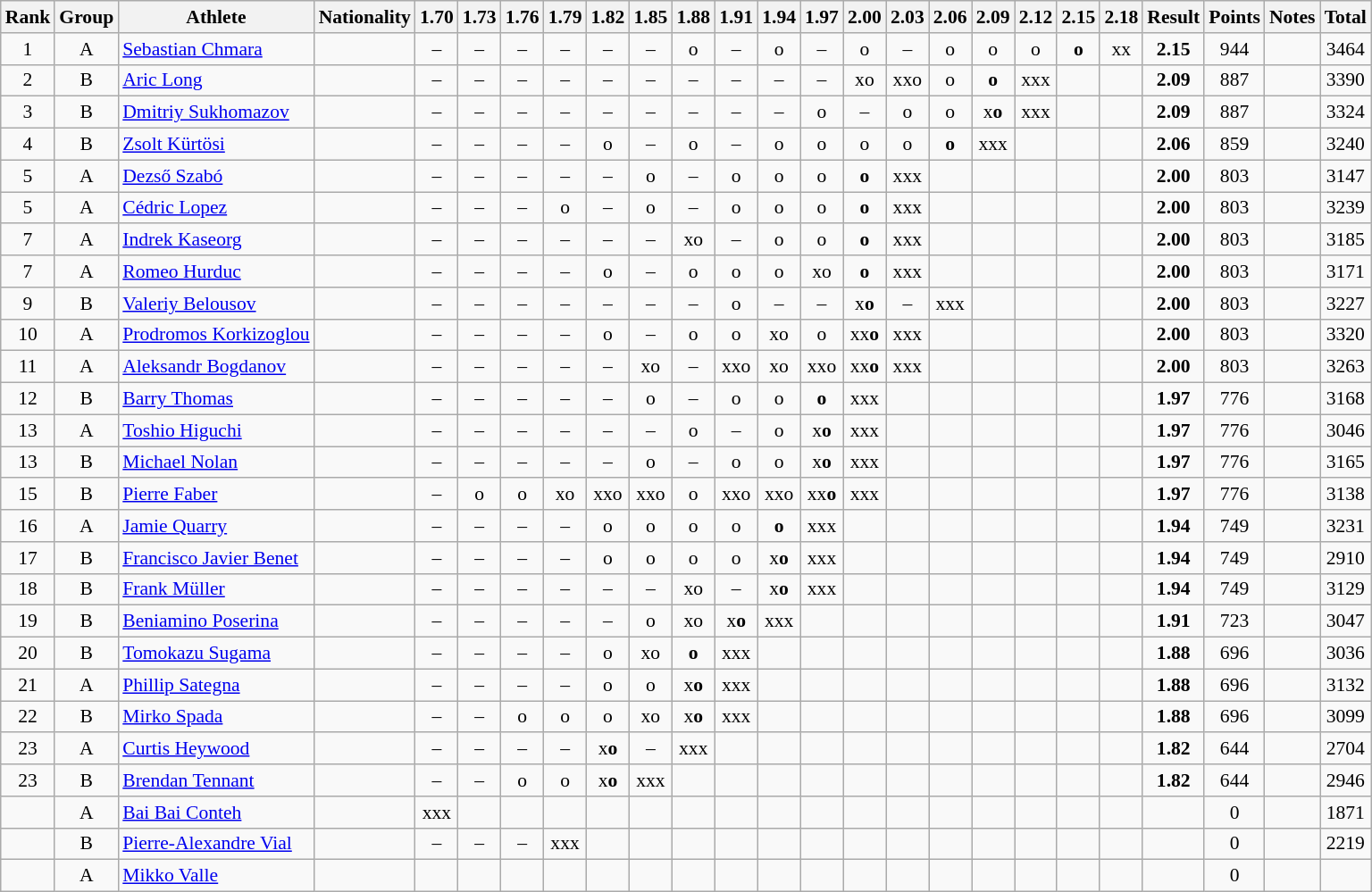<table class="wikitable sortable" style="text-align:center;font-size:90%">
<tr>
<th>Rank</th>
<th>Group</th>
<th>Athlete</th>
<th>Nationality</th>
<th>1.70</th>
<th>1.73</th>
<th>1.76</th>
<th>1.79</th>
<th>1.82</th>
<th>1.85</th>
<th>1.88</th>
<th>1.91</th>
<th>1.94</th>
<th>1.97</th>
<th>2.00</th>
<th>2.03</th>
<th>2.06</th>
<th>2.09</th>
<th>2.12</th>
<th>2.15</th>
<th>2.18</th>
<th>Result</th>
<th>Points</th>
<th>Notes</th>
<th>Total</th>
</tr>
<tr>
<td>1</td>
<td>A</td>
<td align="left"><a href='#'>Sebastian Chmara</a></td>
<td align=left></td>
<td>–</td>
<td>–</td>
<td>–</td>
<td>–</td>
<td>–</td>
<td>–</td>
<td>o</td>
<td>–</td>
<td>o</td>
<td>–</td>
<td>o</td>
<td>–</td>
<td>o</td>
<td>o</td>
<td>o</td>
<td><strong>o</strong></td>
<td>xx</td>
<td><strong>2.15</strong></td>
<td>944</td>
<td></td>
<td>3464</td>
</tr>
<tr>
<td>2</td>
<td>B</td>
<td align="left"><a href='#'>Aric Long</a></td>
<td align=left></td>
<td>–</td>
<td>–</td>
<td>–</td>
<td>–</td>
<td>–</td>
<td>–</td>
<td>–</td>
<td>–</td>
<td>–</td>
<td>–</td>
<td>xo</td>
<td>xxo</td>
<td>o</td>
<td><strong>o</strong></td>
<td>xxx</td>
<td></td>
<td></td>
<td><strong>2.09</strong></td>
<td>887</td>
<td></td>
<td>3390</td>
</tr>
<tr>
<td>3</td>
<td>B</td>
<td align="left"><a href='#'>Dmitriy Sukhomazov</a></td>
<td align=left></td>
<td>–</td>
<td>–</td>
<td>–</td>
<td>–</td>
<td>–</td>
<td>–</td>
<td>–</td>
<td>–</td>
<td>–</td>
<td>o</td>
<td>–</td>
<td>o</td>
<td>o</td>
<td>x<strong>o</strong></td>
<td>xxx</td>
<td></td>
<td></td>
<td><strong>2.09</strong></td>
<td>887</td>
<td></td>
<td>3324</td>
</tr>
<tr>
<td>4</td>
<td>B</td>
<td align="left"><a href='#'>Zsolt Kürtösi</a></td>
<td align=left></td>
<td>–</td>
<td>–</td>
<td>–</td>
<td>–</td>
<td>o</td>
<td>–</td>
<td>o</td>
<td>–</td>
<td>o</td>
<td>o</td>
<td>o</td>
<td>o</td>
<td><strong>o</strong></td>
<td>xxx</td>
<td></td>
<td></td>
<td></td>
<td><strong>2.06</strong></td>
<td>859</td>
<td></td>
<td>3240</td>
</tr>
<tr>
<td>5</td>
<td>A</td>
<td align="left"><a href='#'>Dezső Szabó</a></td>
<td align=left></td>
<td>–</td>
<td>–</td>
<td>–</td>
<td>–</td>
<td>–</td>
<td>o</td>
<td>–</td>
<td>o</td>
<td>o</td>
<td>o</td>
<td><strong>o</strong></td>
<td>xxx</td>
<td></td>
<td></td>
<td></td>
<td></td>
<td></td>
<td><strong>2.00</strong></td>
<td>803</td>
<td></td>
<td>3147</td>
</tr>
<tr>
<td>5</td>
<td>A</td>
<td align="left"><a href='#'>Cédric Lopez</a></td>
<td align=left></td>
<td>–</td>
<td>–</td>
<td>–</td>
<td>o</td>
<td>–</td>
<td>o</td>
<td>–</td>
<td>o</td>
<td>o</td>
<td>o</td>
<td><strong>o</strong></td>
<td>xxx</td>
<td></td>
<td></td>
<td></td>
<td></td>
<td></td>
<td><strong>2.00</strong></td>
<td>803</td>
<td></td>
<td>3239</td>
</tr>
<tr>
<td>7</td>
<td>A</td>
<td align="left"><a href='#'>Indrek Kaseorg</a></td>
<td align=left></td>
<td>–</td>
<td>–</td>
<td>–</td>
<td>–</td>
<td>–</td>
<td>–</td>
<td>xo</td>
<td>–</td>
<td>o</td>
<td>o</td>
<td><strong>o</strong></td>
<td>xxx</td>
<td></td>
<td></td>
<td></td>
<td></td>
<td></td>
<td><strong>2.00</strong></td>
<td>803</td>
<td></td>
<td>3185</td>
</tr>
<tr>
<td>7</td>
<td>A</td>
<td align="left"><a href='#'>Romeo Hurduc</a></td>
<td align=left></td>
<td>–</td>
<td>–</td>
<td>–</td>
<td>–</td>
<td>o</td>
<td>–</td>
<td>o</td>
<td>o</td>
<td>o</td>
<td>xo</td>
<td><strong>o</strong></td>
<td>xxx</td>
<td></td>
<td></td>
<td></td>
<td></td>
<td></td>
<td><strong>2.00</strong></td>
<td>803</td>
<td></td>
<td>3171</td>
</tr>
<tr>
<td>9</td>
<td>B</td>
<td align="left"><a href='#'>Valeriy Belousov</a></td>
<td align=left></td>
<td>–</td>
<td>–</td>
<td>–</td>
<td>–</td>
<td>–</td>
<td>–</td>
<td>–</td>
<td>o</td>
<td>–</td>
<td>–</td>
<td>x<strong>o</strong></td>
<td>–</td>
<td>xxx</td>
<td></td>
<td></td>
<td></td>
<td></td>
<td><strong>2.00</strong></td>
<td>803</td>
<td></td>
<td>3227</td>
</tr>
<tr>
<td>10</td>
<td>A</td>
<td align="left"><a href='#'>Prodromos Korkizoglou</a></td>
<td align=left></td>
<td>–</td>
<td>–</td>
<td>–</td>
<td>–</td>
<td>o</td>
<td>–</td>
<td>o</td>
<td>o</td>
<td>xo</td>
<td>o</td>
<td>xx<strong>o</strong></td>
<td>xxx</td>
<td></td>
<td></td>
<td></td>
<td></td>
<td></td>
<td><strong>2.00</strong></td>
<td>803</td>
<td></td>
<td>3320</td>
</tr>
<tr>
<td>11</td>
<td>A</td>
<td align="left"><a href='#'>Aleksandr Bogdanov</a></td>
<td align=left></td>
<td>–</td>
<td>–</td>
<td>–</td>
<td>–</td>
<td>–</td>
<td>xo</td>
<td>–</td>
<td>xxo</td>
<td>xo</td>
<td>xxo</td>
<td>xx<strong>o</strong></td>
<td>xxx</td>
<td></td>
<td></td>
<td></td>
<td></td>
<td></td>
<td><strong>2.00</strong></td>
<td>803</td>
<td></td>
<td>3263</td>
</tr>
<tr>
<td>12</td>
<td>B</td>
<td align="left"><a href='#'>Barry Thomas</a></td>
<td align=left></td>
<td>–</td>
<td>–</td>
<td>–</td>
<td>–</td>
<td>–</td>
<td>o</td>
<td>–</td>
<td>o</td>
<td>o</td>
<td><strong>o</strong></td>
<td>xxx</td>
<td></td>
<td></td>
<td></td>
<td></td>
<td></td>
<td></td>
<td><strong>1.97</strong></td>
<td>776</td>
<td></td>
<td>3168</td>
</tr>
<tr>
<td>13</td>
<td>A</td>
<td align="left"><a href='#'>Toshio Higuchi</a></td>
<td align=left></td>
<td>–</td>
<td>–</td>
<td>–</td>
<td>–</td>
<td>–</td>
<td>–</td>
<td>o</td>
<td>–</td>
<td>o</td>
<td>x<strong>o</strong></td>
<td>xxx</td>
<td></td>
<td></td>
<td></td>
<td></td>
<td></td>
<td></td>
<td><strong>1.97</strong></td>
<td>776</td>
<td></td>
<td>3046</td>
</tr>
<tr>
<td>13</td>
<td>B</td>
<td align="left"><a href='#'>Michael Nolan</a></td>
<td align=left></td>
<td>–</td>
<td>–</td>
<td>–</td>
<td>–</td>
<td>–</td>
<td>o</td>
<td>–</td>
<td>o</td>
<td>o</td>
<td>x<strong>o</strong></td>
<td>xxx</td>
<td></td>
<td></td>
<td></td>
<td></td>
<td></td>
<td></td>
<td><strong>1.97</strong></td>
<td>776</td>
<td></td>
<td>3165</td>
</tr>
<tr>
<td>15</td>
<td>B</td>
<td align="left"><a href='#'>Pierre Faber</a></td>
<td align=left></td>
<td>–</td>
<td>o</td>
<td>o</td>
<td>xo</td>
<td>xxo</td>
<td>xxo</td>
<td>o</td>
<td>xxo</td>
<td>xxo</td>
<td>xx<strong>o</strong></td>
<td>xxx</td>
<td></td>
<td></td>
<td></td>
<td></td>
<td></td>
<td></td>
<td><strong>1.97</strong></td>
<td>776</td>
<td></td>
<td>3138</td>
</tr>
<tr>
<td>16</td>
<td>A</td>
<td align="left"><a href='#'>Jamie Quarry</a></td>
<td align=left></td>
<td>–</td>
<td>–</td>
<td>–</td>
<td>–</td>
<td>o</td>
<td>o</td>
<td>o</td>
<td>o</td>
<td><strong>o</strong></td>
<td>xxx</td>
<td></td>
<td></td>
<td></td>
<td></td>
<td></td>
<td></td>
<td></td>
<td><strong>1.94</strong></td>
<td>749</td>
<td></td>
<td>3231</td>
</tr>
<tr>
<td>17</td>
<td>B</td>
<td align="left"><a href='#'>Francisco Javier Benet</a></td>
<td align=left></td>
<td>–</td>
<td>–</td>
<td>–</td>
<td>–</td>
<td>o</td>
<td>o</td>
<td>o</td>
<td>o</td>
<td>x<strong>o</strong></td>
<td>xxx</td>
<td></td>
<td></td>
<td></td>
<td></td>
<td></td>
<td></td>
<td></td>
<td><strong>1.94</strong></td>
<td>749</td>
<td></td>
<td>2910</td>
</tr>
<tr>
<td>18</td>
<td>B</td>
<td align="left"><a href='#'>Frank Müller</a></td>
<td align=left></td>
<td>–</td>
<td>–</td>
<td>–</td>
<td>–</td>
<td>–</td>
<td>–</td>
<td>xo</td>
<td>–</td>
<td>x<strong>o</strong></td>
<td>xxx</td>
<td></td>
<td></td>
<td></td>
<td></td>
<td></td>
<td></td>
<td></td>
<td><strong>1.94</strong></td>
<td>749</td>
<td></td>
<td>3129</td>
</tr>
<tr>
<td>19</td>
<td>B</td>
<td align="left"><a href='#'>Beniamino Poserina</a></td>
<td align=left></td>
<td>–</td>
<td>–</td>
<td>–</td>
<td>–</td>
<td>–</td>
<td>o</td>
<td>xo</td>
<td>x<strong>o</strong></td>
<td>xxx</td>
<td></td>
<td></td>
<td></td>
<td></td>
<td></td>
<td></td>
<td></td>
<td></td>
<td><strong>1.91</strong></td>
<td>723</td>
<td></td>
<td>3047</td>
</tr>
<tr>
<td>20</td>
<td>B</td>
<td align="left"><a href='#'>Tomokazu Sugama</a></td>
<td align=left></td>
<td>–</td>
<td>–</td>
<td>–</td>
<td>–</td>
<td>o</td>
<td>xo</td>
<td><strong>o</strong></td>
<td>xxx</td>
<td></td>
<td></td>
<td></td>
<td></td>
<td></td>
<td></td>
<td></td>
<td></td>
<td></td>
<td><strong>1.88</strong></td>
<td>696</td>
<td></td>
<td>3036</td>
</tr>
<tr>
<td>21</td>
<td>A</td>
<td align="left"><a href='#'>Phillip Sategna</a></td>
<td align=left></td>
<td>–</td>
<td>–</td>
<td>–</td>
<td>–</td>
<td>o</td>
<td>o</td>
<td>x<strong>o</strong></td>
<td>xxx</td>
<td></td>
<td></td>
<td></td>
<td></td>
<td></td>
<td></td>
<td></td>
<td></td>
<td></td>
<td><strong>1.88</strong></td>
<td>696</td>
<td></td>
<td>3132</td>
</tr>
<tr>
<td>22</td>
<td>B</td>
<td align="left"><a href='#'>Mirko Spada</a></td>
<td align=left></td>
<td>–</td>
<td>–</td>
<td>o</td>
<td>o</td>
<td>o</td>
<td>xo</td>
<td>x<strong>o</strong></td>
<td>xxx</td>
<td></td>
<td></td>
<td></td>
<td></td>
<td></td>
<td></td>
<td></td>
<td></td>
<td></td>
<td><strong>1.88</strong></td>
<td>696</td>
<td></td>
<td>3099</td>
</tr>
<tr>
<td>23</td>
<td>A</td>
<td align="left"><a href='#'>Curtis Heywood</a></td>
<td align=left></td>
<td>–</td>
<td>–</td>
<td>–</td>
<td>–</td>
<td>x<strong>o</strong></td>
<td>–</td>
<td>xxx</td>
<td></td>
<td></td>
<td></td>
<td></td>
<td></td>
<td></td>
<td></td>
<td></td>
<td></td>
<td></td>
<td><strong>1.82</strong></td>
<td>644</td>
<td></td>
<td>2704</td>
</tr>
<tr>
<td>23</td>
<td>B</td>
<td align="left"><a href='#'>Brendan Tennant</a></td>
<td align=left></td>
<td>–</td>
<td>–</td>
<td>o</td>
<td>o</td>
<td>x<strong>o</strong></td>
<td>xxx</td>
<td></td>
<td></td>
<td></td>
<td></td>
<td></td>
<td></td>
<td></td>
<td></td>
<td></td>
<td></td>
<td></td>
<td><strong>1.82</strong></td>
<td>644</td>
<td></td>
<td>2946</td>
</tr>
<tr>
<td></td>
<td>A</td>
<td align="left"><a href='#'>Bai Bai Conteh</a></td>
<td align=left></td>
<td>xxx</td>
<td></td>
<td></td>
<td></td>
<td></td>
<td></td>
<td></td>
<td></td>
<td></td>
<td></td>
<td></td>
<td></td>
<td></td>
<td></td>
<td></td>
<td></td>
<td></td>
<td><strong></strong></td>
<td>0</td>
<td></td>
<td>1871</td>
</tr>
<tr>
<td></td>
<td>B</td>
<td align="left"><a href='#'>Pierre-Alexandre Vial</a></td>
<td align=left></td>
<td>–</td>
<td>–</td>
<td>–</td>
<td>xxx</td>
<td></td>
<td></td>
<td></td>
<td></td>
<td></td>
<td></td>
<td></td>
<td></td>
<td></td>
<td></td>
<td></td>
<td></td>
<td></td>
<td><strong></strong></td>
<td>0</td>
<td></td>
<td>2219</td>
</tr>
<tr>
<td></td>
<td>A</td>
<td align="left"><a href='#'>Mikko Valle</a></td>
<td align=left></td>
<td></td>
<td></td>
<td></td>
<td></td>
<td></td>
<td></td>
<td></td>
<td></td>
<td></td>
<td></td>
<td></td>
<td></td>
<td></td>
<td></td>
<td></td>
<td></td>
<td></td>
<td><strong></strong></td>
<td>0</td>
<td></td>
<td></td>
</tr>
</table>
